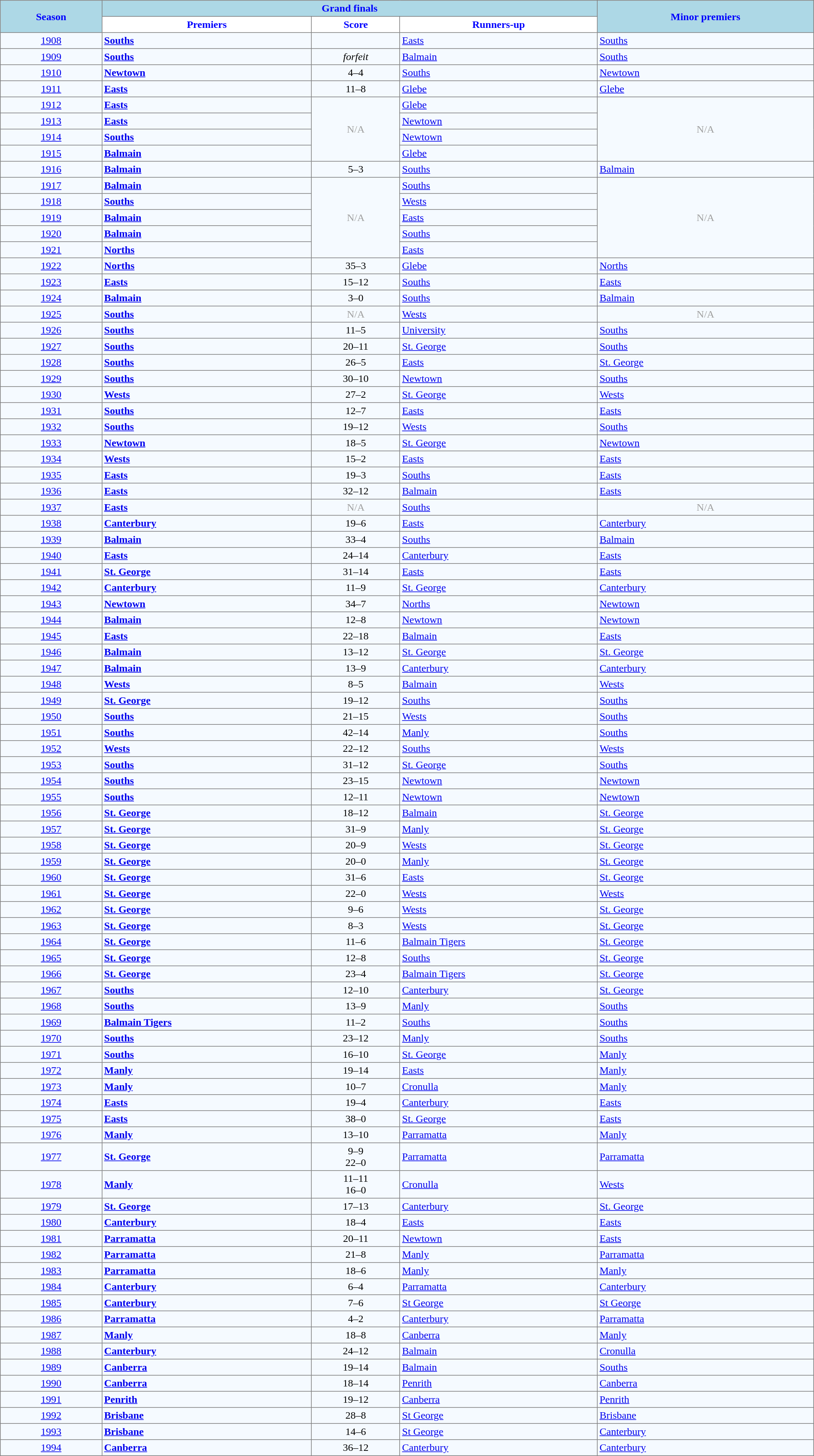<table border="1" cellpadding="3" cellspacing="0" style="border-collapse:collapse; width:100%;">
<tr style="background:lightblue;">
<th rowspan="2" style="color:blue;">Season</th>
<th colspan="3" style="color:blue;">Grand finals</th>
<th rowspan="2" style="color:blue;">Minor premiers</th>
</tr>
<tr style="background:white;">
<th style="color:blue;" "width:15%;">Premiers</th>
<th style="color:blue;" "width:6%;">Score</th>
<th style="color:blue;" "width:15%;">Runners-up</th>
</tr>
<tr style="text-align:center; background:#f5faff;">
<td><a href='#'>1908</a></td>
<td align=left> <strong><a href='#'>Souths</a></strong></td>
<td></td>
<td align=left> <a href='#'>Easts</a></td>
<td align=left> <a href='#'>Souths</a></td>
</tr>
<tr style="text-align:center; background:#f5faff;">
<td><a href='#'>1909</a></td>
<td align=left> <strong><a href='#'>Souths</a></strong></td>
<td><em>forfeit</em></td>
<td align=left> <a href='#'>Balmain</a></td>
<td align=left> <a href='#'>Souths</a></td>
</tr>
<tr style="text-align:center; background:#f5faff;">
<td><a href='#'>1910</a></td>
<td align=left> <strong><a href='#'>Newtown</a></strong></td>
<td>4–4</td>
<td align=left> <a href='#'>Souths</a></td>
<td align=left> <a href='#'>Newtown</a></td>
</tr>
<tr style="text-align:center; background:#f5faff;">
<td><a href='#'>1911</a></td>
<td align=left> <strong><a href='#'>Easts</a></strong></td>
<td>11–8</td>
<td align=left> <a href='#'>Glebe</a></td>
<td align=left> <a href='#'>Glebe</a></td>
</tr>
<tr style="text-align:center; background:#f5faff;">
<td><a href='#'>1912</a></td>
<td align=left> <strong><a href='#'>Easts</a></strong></td>
<td rowspan="4" style="text-align:center; color:#a0a0a0;">N/A</td>
<td align=left> <a href='#'>Glebe</a></td>
<td rowspan="4" style="text-align:center; color:#a0a0a0;">N/A</td>
</tr>
<tr style="text-align:center; background:#f5faff;">
<td><a href='#'>1913</a></td>
<td align=left> <strong><a href='#'>Easts</a></strong></td>
<td align=left> <a href='#'>Newtown</a></td>
</tr>
<tr style="text-align:center; background:#f5faff;">
<td><a href='#'>1914</a></td>
<td align=left> <strong><a href='#'>Souths</a></strong></td>
<td align=left> <a href='#'>Newtown</a></td>
</tr>
<tr style="text-align:center; background:#f5faff;">
<td><a href='#'>1915</a></td>
<td align=left> <strong><a href='#'>Balmain</a></strong></td>
<td align=left> <a href='#'>Glebe</a></td>
</tr>
<tr style="text-align:center; background:#f5faff;">
<td><a href='#'>1916</a></td>
<td align=left> <strong><a href='#'>Balmain</a></strong></td>
<td>5–3</td>
<td align=left> <a href='#'>Souths</a></td>
<td align=left> <a href='#'>Balmain</a></td>
</tr>
<tr style="text-align:center; background:#f5faff;">
<td><a href='#'>1917</a></td>
<td align=left> <strong><a href='#'>Balmain</a></strong></td>
<td rowspan="5" style="text-align:center; color:#a0a0a0;">N/A</td>
<td align=left> <a href='#'>Souths</a></td>
<td rowspan="5" style="text-align:center; color:#a0a0a0;">N/A</td>
</tr>
<tr style="text-align:center; background:#f5faff;">
<td><a href='#'>1918</a></td>
<td align=left> <strong><a href='#'>Souths</a></strong></td>
<td align=left> <a href='#'>Wests</a></td>
</tr>
<tr style="text-align:center; background:#f5faff;">
<td><a href='#'>1919</a></td>
<td align=left> <strong><a href='#'>Balmain</a></strong></td>
<td align=left> <a href='#'>Easts</a></td>
</tr>
<tr style="text-align:center; background:#f5faff;">
<td><a href='#'>1920</a></td>
<td align=left> <strong><a href='#'>Balmain</a></strong></td>
<td align=left> <a href='#'>Souths</a></td>
</tr>
<tr style="text-align:center; background:#f5faff;">
<td><a href='#'>1921</a></td>
<td align=left> <strong><a href='#'>Norths</a></strong></td>
<td align=left> <a href='#'>Easts</a></td>
</tr>
<tr style="text-align:center; background:#f5faff;">
<td><a href='#'>1922</a></td>
<td align=left> <strong><a href='#'>Norths</a></strong></td>
<td>35–3</td>
<td align=left> <a href='#'>Glebe</a></td>
<td align=left> <a href='#'>Norths</a></td>
</tr>
<tr style="text-align:center; background:#f5faff;">
<td><a href='#'>1923</a></td>
<td align=left> <strong><a href='#'>Easts</a></strong></td>
<td>15–12</td>
<td align=left> <a href='#'>Souths</a></td>
<td align=left> <a href='#'>Easts</a></td>
</tr>
<tr style="text-align:center; background:#f5faff;">
<td><a href='#'>1924</a></td>
<td align=left> <strong><a href='#'>Balmain</a></strong></td>
<td>3–0</td>
<td align=left> <a href='#'>Souths</a></td>
<td align=left> <a href='#'>Balmain</a></td>
</tr>
<tr style="text-align:center; background:#f5faff;">
<td><a href='#'>1925</a></td>
<td align=left> <strong><a href='#'>Souths</a></strong></td>
<td style="text-align:center; color:#a0a0a0;">N/A</td>
<td align=left> <a href='#'>Wests</a></td>
<td style="text-align:center; color:#a0a0a0;">N/A</td>
</tr>
<tr style="text-align:center; background:#f5faff;">
<td><a href='#'>1926</a></td>
<td align=left> <strong><a href='#'>Souths</a></strong></td>
<td>11–5</td>
<td align=left> <a href='#'>University</a></td>
<td align=left> <a href='#'>Souths</a></td>
</tr>
<tr style="text-align:center; background:#f5faff;">
<td><a href='#'>1927</a></td>
<td align=left> <strong><a href='#'>Souths</a></strong></td>
<td>20–11</td>
<td align=left> <a href='#'>St. George</a></td>
<td align=left> <a href='#'>Souths</a></td>
</tr>
<tr style="text-align:center; background:#f5faff;">
<td><a href='#'>1928</a></td>
<td align=left> <strong><a href='#'>Souths</a></strong></td>
<td>26–5</td>
<td align=left> <a href='#'>Easts</a></td>
<td align=left> <a href='#'>St. George</a></td>
</tr>
<tr style="text-align:center; background:#f5faff;">
<td><a href='#'>1929</a></td>
<td align=left> <strong><a href='#'>Souths</a></strong></td>
<td>30–10</td>
<td align=left> <a href='#'>Newtown</a></td>
<td align=left> <a href='#'>Souths</a></td>
</tr>
<tr style="text-align:center; background:#f5faff;">
<td><a href='#'>1930</a></td>
<td align=left> <strong><a href='#'>Wests</a></strong></td>
<td>27–2</td>
<td align=left> <a href='#'>St. George</a></td>
<td align=left> <a href='#'>Wests</a></td>
</tr>
<tr style="text-align:center; background:#f5faff;">
<td><a href='#'>1931</a></td>
<td align=left> <strong><a href='#'>Souths</a></strong></td>
<td>12–7</td>
<td align=left> <a href='#'>Easts</a></td>
<td align=left> <a href='#'>Easts</a></td>
</tr>
<tr style="text-align:center; background:#f5faff;">
<td><a href='#'>1932</a></td>
<td align=left> <strong><a href='#'>Souths</a></strong></td>
<td>19–12</td>
<td align=left> <a href='#'>Wests</a></td>
<td align=left> <a href='#'>Souths</a></td>
</tr>
<tr style="text-align:center; background:#f5faff;">
<td><a href='#'>1933</a></td>
<td align=left> <strong><a href='#'>Newtown</a></strong></td>
<td>18–5</td>
<td align=left> <a href='#'>St. George</a></td>
<td align=left> <a href='#'>Newtown</a></td>
</tr>
<tr style="text-align:center; background:#f5faff;">
<td><a href='#'>1934</a></td>
<td align=left> <strong><a href='#'>Wests</a></strong></td>
<td>15–2</td>
<td align=left> <a href='#'>Easts</a></td>
<td align=left> <a href='#'>Easts</a></td>
</tr>
<tr style="text-align:center; background:#f5faff;">
<td><a href='#'>1935</a></td>
<td align=left> <strong><a href='#'>Easts</a></strong></td>
<td>19–3</td>
<td align=left> <a href='#'>Souths</a></td>
<td align=left> <a href='#'>Easts</a></td>
</tr>
<tr style="text-align:center; background:#f5faff;">
<td><a href='#'>1936</a></td>
<td align=left> <strong><a href='#'>Easts</a></strong></td>
<td>32–12</td>
<td align=left> <a href='#'>Balmain</a></td>
<td align=left> <a href='#'>Easts</a></td>
</tr>
<tr style="text-align:center; background:#f5faff;">
<td><a href='#'>1937</a></td>
<td align=left> <strong><a href='#'>Easts</a></strong></td>
<td style="text-align:center; color:#a0a0a0;">N/A</td>
<td align=left> <a href='#'>Souths</a></td>
<td style="text-align:center; color:#a0a0a0;">N/A</td>
</tr>
<tr style="text-align:center; background:#f5faff;">
<td><a href='#'>1938</a></td>
<td align=left> <strong><a href='#'>Canterbury</a></strong></td>
<td>19–6</td>
<td align=left> <a href='#'>Easts</a></td>
<td align=left> <a href='#'>Canterbury</a></td>
</tr>
<tr style="text-align:center; background:#f5faff;">
<td><a href='#'>1939</a></td>
<td align=left> <strong><a href='#'>Balmain</a></strong></td>
<td>33–4</td>
<td align=left> <a href='#'>Souths</a></td>
<td align=left> <a href='#'>Balmain</a></td>
</tr>
<tr style="text-align:center; background:#f5faff;">
<td><a href='#'>1940</a></td>
<td align=left> <strong><a href='#'>Easts</a></strong></td>
<td>24–14</td>
<td align=left> <a href='#'>Canterbury</a></td>
<td align=left> <a href='#'>Easts</a></td>
</tr>
<tr style="text-align:center; background:#f5faff;">
<td><a href='#'>1941</a></td>
<td align=left> <strong><a href='#'>St. George</a></strong></td>
<td>31–14</td>
<td align=left> <a href='#'>Easts</a></td>
<td align=left> <a href='#'>Easts</a></td>
</tr>
<tr style="text-align:center; background:#f5faff;">
<td><a href='#'>1942</a></td>
<td align=left> <strong><a href='#'>Canterbury</a></strong></td>
<td>11–9</td>
<td align=left> <a href='#'>St. George</a></td>
<td align=left> <a href='#'>Canterbury</a></td>
</tr>
<tr style="text-align:center; background:#f5faff;">
<td><a href='#'>1943</a></td>
<td align=left> <strong><a href='#'>Newtown</a></strong></td>
<td>34–7</td>
<td align=left> <a href='#'>Norths</a></td>
<td align=left> <a href='#'>Newtown</a></td>
</tr>
<tr style="text-align:center; background:#f5faff;">
<td><a href='#'>1944</a></td>
<td align=left> <strong><a href='#'>Balmain</a></strong></td>
<td>12–8</td>
<td align=left> <a href='#'>Newtown</a></td>
<td align=left> <a href='#'>Newtown</a></td>
</tr>
<tr style="text-align:center; background:#f5faff;">
<td><a href='#'>1945</a></td>
<td align=left> <strong><a href='#'>Easts</a></strong></td>
<td>22–18</td>
<td align=left> <a href='#'>Balmain</a></td>
<td align=left> <a href='#'>Easts</a></td>
</tr>
<tr style="text-align:center; background:#f5faff;">
<td><a href='#'>1946</a></td>
<td align=left> <strong><a href='#'>Balmain</a></strong></td>
<td>13–12</td>
<td align=left> <a href='#'>St. George</a></td>
<td align=left> <a href='#'>St. George</a></td>
</tr>
<tr style="text-align:center; background:#f5faff;">
<td><a href='#'>1947</a></td>
<td align=left> <strong><a href='#'>Balmain</a></strong></td>
<td>13–9</td>
<td align=left> <a href='#'>Canterbury</a></td>
<td align=left> <a href='#'>Canterbury</a></td>
</tr>
<tr style="text-align:center; background:#f5faff;">
<td><a href='#'>1948</a></td>
<td align=left> <strong><a href='#'>Wests</a></strong></td>
<td>8–5</td>
<td align=left> <a href='#'>Balmain</a></td>
<td align=left> <a href='#'>Wests</a></td>
</tr>
<tr style="text-align:center; background:#f5faff;">
<td><a href='#'>1949</a></td>
<td align=left> <strong><a href='#'>St. George</a></strong></td>
<td>19–12</td>
<td align=left> <a href='#'>Souths</a></td>
<td align=left> <a href='#'>Souths</a></td>
</tr>
<tr style="text-align:center; background:#f5faff;">
<td><a href='#'>1950</a></td>
<td align=left> <strong><a href='#'>Souths</a></strong></td>
<td>21–15</td>
<td align=left> <a href='#'>Wests</a></td>
<td align=left> <a href='#'>Souths</a></td>
</tr>
<tr style="text-align:center; background:#f5faff;">
<td><a href='#'>1951</a></td>
<td align=left> <strong><a href='#'>Souths</a></strong></td>
<td>42–14</td>
<td align=left> <a href='#'>Manly</a></td>
<td align=left> <a href='#'>Souths</a></td>
</tr>
<tr style="text-align:center; background:#f5faff;">
<td><a href='#'>1952</a></td>
<td align=left> <strong><a href='#'>Wests</a></strong></td>
<td>22–12</td>
<td align=left> <a href='#'>Souths</a></td>
<td align=left> <a href='#'>Wests</a></td>
</tr>
<tr style="text-align:center; background:#f5faff;">
<td><a href='#'>1953</a></td>
<td align=left> <strong><a href='#'>Souths</a></strong></td>
<td>31–12</td>
<td align=left> <a href='#'>St. George</a></td>
<td align=left> <a href='#'>Souths</a></td>
</tr>
<tr style="text-align:center; background:#f5faff;">
<td><a href='#'>1954</a></td>
<td align=left> <strong><a href='#'>Souths</a></strong></td>
<td>23–15</td>
<td align=left> <a href='#'>Newtown</a></td>
<td align=left> <a href='#'>Newtown</a></td>
</tr>
<tr style="text-align:center; background:#f5faff;">
<td><a href='#'>1955</a></td>
<td align=left> <strong><a href='#'>Souths</a></strong></td>
<td>12–11</td>
<td align=left> <a href='#'>Newtown</a></td>
<td align=left> <a href='#'>Newtown</a></td>
</tr>
<tr style="text-align:center; background:#f5faff;">
<td><a href='#'>1956</a></td>
<td align=left> <strong><a href='#'>St. George</a></strong></td>
<td>18–12</td>
<td align=left> <a href='#'>Balmain</a></td>
<td align=left> <a href='#'>St. George</a></td>
</tr>
<tr style="text-align:center; background:#f5faff;">
<td><a href='#'>1957</a></td>
<td align=left> <strong><a href='#'>St. George</a></strong></td>
<td>31–9</td>
<td align=left> <a href='#'>Manly</a></td>
<td align=left> <a href='#'>St. George</a></td>
</tr>
<tr style="text-align:center; background:#f5faff;">
<td><a href='#'>1958</a></td>
<td align=left> <strong><a href='#'>St. George</a></strong></td>
<td>20–9</td>
<td align=left> <a href='#'>Wests</a></td>
<td align=left> <a href='#'>St. George</a></td>
</tr>
<tr style="text-align:center; background:#f5faff;">
<td><a href='#'>1959</a></td>
<td align=left> <strong><a href='#'>St. George</a></strong></td>
<td>20–0</td>
<td align=left> <a href='#'>Manly</a></td>
<td align=left> <a href='#'>St. George</a></td>
</tr>
<tr style="text-align:center; background:#f5faff;">
<td><a href='#'>1960</a></td>
<td align=left> <strong><a href='#'>St. George</a></strong></td>
<td>31–6</td>
<td align=left> <a href='#'>Easts</a></td>
<td align=left> <a href='#'>St. George</a></td>
</tr>
<tr style="text-align:center; background:#f5faff;">
<td><a href='#'>1961</a></td>
<td align=left> <strong><a href='#'>St. George</a></strong></td>
<td>22–0</td>
<td align=left> <a href='#'>Wests</a></td>
<td align=left> <a href='#'>Wests</a></td>
</tr>
<tr style="text-align:center; background:#f5faff;">
<td><a href='#'>1962</a></td>
<td align=left> <strong><a href='#'>St. George</a></strong></td>
<td>9–6</td>
<td align=left> <a href='#'>Wests</a></td>
<td align=left> <a href='#'>St. George</a></td>
</tr>
<tr style="text-align:center; background:#f5faff;">
<td><a href='#'>1963</a></td>
<td align=left> <strong><a href='#'>St. George</a></strong></td>
<td>8–3</td>
<td align=left> <a href='#'>Wests</a></td>
<td align=left> <a href='#'>St. George</a></td>
</tr>
<tr style="text-align:center; background:#f5faff;">
<td><a href='#'>1964</a></td>
<td align=left> <strong><a href='#'>St. George</a></strong></td>
<td>11–6</td>
<td align=left> <a href='#'>Balmain Tigers</a></td>
<td align=left> <a href='#'>St. George</a></td>
</tr>
<tr style="text-align:center; background:#f5faff;">
<td><a href='#'>1965</a></td>
<td align=left> <strong><a href='#'>St. George</a></strong></td>
<td>12–8</td>
<td align=left> <a href='#'>Souths</a></td>
<td align=left> <a href='#'>St. George</a></td>
</tr>
<tr style="text-align:center; background:#f5faff;">
<td><a href='#'>1966</a></td>
<td align=left> <strong><a href='#'>St. George</a></strong></td>
<td>23–4</td>
<td align=left> <a href='#'>Balmain Tigers</a></td>
<td align=left> <a href='#'>St. George</a></td>
</tr>
<tr style="text-align:center; background:#f5faff;">
<td><a href='#'>1967</a></td>
<td align=left> <strong><a href='#'>Souths</a></strong></td>
<td>12–10</td>
<td align=left> <a href='#'>Canterbury</a></td>
<td align=left> <a href='#'>St. George</a></td>
</tr>
<tr style="text-align:center; background:#f5faff;">
<td><a href='#'>1968</a></td>
<td align=left> <strong><a href='#'>Souths</a></strong></td>
<td>13–9</td>
<td align=left> <a href='#'>Manly</a></td>
<td align=left> <a href='#'>Souths</a></td>
</tr>
<tr style="text-align:center; background:#f5faff;">
<td><a href='#'>1969</a></td>
<td align=left> <strong><a href='#'>Balmain Tigers</a></strong></td>
<td>11–2</td>
<td align=left> <a href='#'>Souths</a></td>
<td align=left> <a href='#'>Souths</a></td>
</tr>
<tr style="text-align:center; background:#f5faff;">
<td><a href='#'>1970</a></td>
<td align=left> <strong><a href='#'>Souths</a></strong></td>
<td>23–12</td>
<td align=left> <a href='#'>Manly</a></td>
<td align=left> <a href='#'>Souths</a></td>
</tr>
<tr style="text-align:center; background:#f5faff;">
<td><a href='#'>1971</a></td>
<td align=left> <strong><a href='#'>Souths</a></strong></td>
<td>16–10</td>
<td align=left> <a href='#'>St. George</a></td>
<td align=left> <a href='#'>Manly</a></td>
</tr>
<tr style="text-align:center; background:#f5faff;">
<td><a href='#'>1972</a></td>
<td align=left> <strong><a href='#'>Manly</a></strong></td>
<td>19–14</td>
<td align=left> <a href='#'>Easts</a></td>
<td align=left> <a href='#'>Manly</a></td>
</tr>
<tr style="text-align:center; background:#f5faff;">
<td><a href='#'>1973</a></td>
<td align=left> <strong><a href='#'>Manly</a></strong></td>
<td>10–7</td>
<td align=left> <a href='#'>Cronulla</a></td>
<td align=left> <a href='#'>Manly</a></td>
</tr>
<tr style="text-align:center; background:#f5faff;">
<td><a href='#'>1974</a></td>
<td align=left> <strong><a href='#'>Easts</a></strong></td>
<td>19–4</td>
<td align=left> <a href='#'>Canterbury</a></td>
<td align=left> <a href='#'>Easts</a></td>
</tr>
<tr style="text-align:center; background:#f5faff;">
<td><a href='#'>1975</a></td>
<td align=left> <strong><a href='#'>Easts</a></strong></td>
<td>38–0</td>
<td align=left> <a href='#'>St. George</a></td>
<td align=left> <a href='#'>Easts</a></td>
</tr>
<tr style="text-align:center; background:#f5faff;">
<td><a href='#'>1976</a></td>
<td align=left> <strong><a href='#'>Manly</a></strong></td>
<td>13–10</td>
<td align=left> <a href='#'>Parramatta</a></td>
<td align=left> <a href='#'>Manly</a></td>
</tr>
<tr style="text-align:center; background:#f5faff;">
<td><a href='#'>1977</a></td>
<td align=left> <strong><a href='#'>St. George</a></strong></td>
<td>9–9<br>22–0</td>
<td align=left> <a href='#'>Parramatta</a></td>
<td align=left> <a href='#'>Parramatta</a></td>
</tr>
<tr style="text-align:center; background:#f5faff;">
<td><a href='#'>1978</a></td>
<td align=left> <strong><a href='#'>Manly</a></strong></td>
<td>11–11<br>16–0</td>
<td align=left> <a href='#'>Cronulla</a></td>
<td align=left> <a href='#'>Wests</a></td>
</tr>
<tr style="text-align:center; background:#f5faff;">
<td><a href='#'>1979</a></td>
<td align=left> <strong><a href='#'>St. George</a></strong></td>
<td>17–13</td>
<td align=left> <a href='#'>Canterbury</a></td>
<td align=left> <a href='#'>St. George</a></td>
</tr>
<tr style="text-align:center; background:#f5faff;">
<td><a href='#'>1980</a></td>
<td align=left> <strong><a href='#'>Canterbury</a></strong></td>
<td>18–4</td>
<td align=left> <a href='#'>Easts</a></td>
<td align=left> <a href='#'>Easts</a></td>
</tr>
<tr style="text-align:center; background:#f5faff;">
<td><a href='#'>1981</a></td>
<td align=left> <strong><a href='#'>Parramatta</a></strong></td>
<td>20–11</td>
<td align=left> <a href='#'>Newtown</a></td>
<td align=left> <a href='#'>Easts</a></td>
</tr>
<tr style="text-align:center; background:#f5faff;">
<td><a href='#'>1982</a></td>
<td align=left> <strong><a href='#'>Parramatta</a></strong></td>
<td>21–8</td>
<td align=left> <a href='#'>Manly</a></td>
<td align=left> <a href='#'>Parramatta</a></td>
</tr>
<tr style="text-align:center; background:#f5faff;">
<td><a href='#'>1983</a></td>
<td align=left> <strong><a href='#'>Parramatta</a></strong></td>
<td>18–6</td>
<td align=left> <a href='#'>Manly</a></td>
<td align=left> <a href='#'>Manly</a></td>
</tr>
<tr style="text-align:center; background:#f5faff;">
<td><a href='#'>1984</a></td>
<td align=left> <strong><a href='#'>Canterbury</a></strong></td>
<td>6–4</td>
<td align=left> <a href='#'>Parramatta</a></td>
<td align=left> <a href='#'>Canterbury</a></td>
</tr>
<tr style="text-align:center; background:#f5faff;">
<td><a href='#'>1985</a></td>
<td align=left> <strong><a href='#'>Canterbury</a></strong></td>
<td>7–6</td>
<td align=left> <a href='#'>St George</a></td>
<td align=left> <a href='#'>St George</a></td>
</tr>
<tr style="text-align:center; background:#f5faff;">
<td><a href='#'>1986</a></td>
<td align=left> <strong><a href='#'>Parramatta</a></strong></td>
<td>4–2</td>
<td align=left> <a href='#'>Canterbury</a></td>
<td align=left> <a href='#'>Parramatta</a></td>
</tr>
<tr style="text-align:center; background:#f5faff;">
<td><a href='#'>1987</a></td>
<td align=left> <strong><a href='#'>Manly</a></strong></td>
<td>18–8</td>
<td align=left> <a href='#'>Canberra</a></td>
<td align=left> <a href='#'>Manly</a></td>
</tr>
<tr style="text-align:center; background:#f5faff;">
<td><a href='#'>1988</a></td>
<td align=left> <strong><a href='#'>Canterbury</a></strong></td>
<td>24–12</td>
<td align=left> <a href='#'>Balmain</a></td>
<td align=left> <a href='#'>Cronulla</a></td>
</tr>
<tr style="text-align:center; background:#f5faff;">
<td><a href='#'>1989</a></td>
<td align=left> <strong><a href='#'>Canberra</a></strong></td>
<td>19–14</td>
<td align=left> <a href='#'>Balmain</a></td>
<td align=left> <a href='#'>Souths</a></td>
</tr>
<tr style="text-align:center; background:#f5faff;">
<td><a href='#'>1990</a></td>
<td align=left> <strong><a href='#'>Canberra</a></strong></td>
<td>18–14</td>
<td align=left> <a href='#'>Penrith</a></td>
<td align=left> <a href='#'>Canberra</a></td>
</tr>
<tr style="text-align:center; background:#f5faff;">
<td><a href='#'>1991</a></td>
<td align=left> <strong><a href='#'>Penrith</a></strong></td>
<td>19–12</td>
<td align=left> <a href='#'>Canberra</a></td>
<td align=left> <a href='#'>Penrith</a></td>
</tr>
<tr style="text-align:center; background:#f5faff;">
<td><a href='#'>1992</a></td>
<td align=left> <strong><a href='#'>Brisbane</a></strong></td>
<td>28–8</td>
<td align=left> <a href='#'>St George</a></td>
<td align=left> <a href='#'>Brisbane</a></td>
</tr>
<tr style="text-align:center; background:#f5faff;">
<td><a href='#'>1993</a></td>
<td align=left> <strong><a href='#'>Brisbane</a></strong></td>
<td>14–6</td>
<td align=left> <a href='#'>St George</a></td>
<td align=left> <a href='#'>Canterbury</a></td>
</tr>
<tr style="text-align:center; background:#f5faff;">
<td><a href='#'>1994</a></td>
<td align=left> <strong><a href='#'>Canberra</a></strong></td>
<td>36–12</td>
<td align=left> <a href='#'>Canterbury</a></td>
<td align=left> <a href='#'>Canterbury</a></td>
</tr>
</table>
